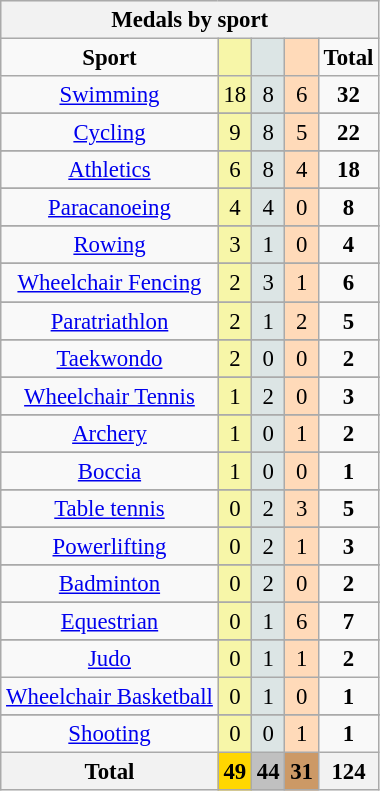<table class="wikitable" style="font-size:95%">
<tr style="background:#efefef;">
<th colspan=5>Medals by sport</th>
</tr>
<tr style="text-align:center;">
<td><strong>Sport</strong></td>
<td bgcolor=#f7f6a8></td>
<td bgcolor=#dce5e5></td>
<td bgcolor=#ffdab9></td>
<td><strong>Total</strong></td>
</tr>
<tr style="text-align:center;">
<td><a href='#'>Swimming</a></td>
<td style="background:#F7F6A8;">18</td>
<td style="background:#DCE5E5;">8</td>
<td style="background:#FFDAB9;">6</td>
<td><strong>32</strong></td>
</tr>
<tr>
</tr>
<tr style="text-align:center;">
<td><a href='#'>Cycling</a></td>
<td style="background:#F7F6A8;">9</td>
<td style="background:#DCE5E5;">8</td>
<td style="background:#FFDAB9;">5</td>
<td><strong>22</strong></td>
</tr>
<tr>
</tr>
<tr style="text-align:center;">
<td><a href='#'>Athletics</a></td>
<td style="background:#F7F6A8;">6</td>
<td style="background:#DCE5E5;">8</td>
<td style="background:#FFDAB9;">4</td>
<td><strong>18</strong></td>
</tr>
<tr>
</tr>
<tr style="text-align:center;">
<td><a href='#'>Paracanoeing</a></td>
<td style="background:#F7F6A8;">4</td>
<td style="background:#DCE5E5;">4</td>
<td style="background:#FFDAB9;">0</td>
<td><strong>8</strong></td>
</tr>
<tr>
</tr>
<tr style="text-align:center;">
<td><a href='#'>Rowing</a></td>
<td style="background:#F7F6A8;">3</td>
<td style="background:#DCE5E5;">1</td>
<td style="background:#FFDAB9;">0</td>
<td><strong>4</strong></td>
</tr>
<tr>
</tr>
<tr style="text-align:center;">
<td><a href='#'>Wheelchair Fencing</a></td>
<td style="background:#F7F6A8;">2</td>
<td style="background:#DCE5E5;">3</td>
<td style="background:#FFDAB9;">1</td>
<td><strong>6</strong></td>
</tr>
<tr>
</tr>
<tr style="text-align:center;">
<td><a href='#'>Paratriathlon</a></td>
<td style="background:#F7F6A8;">2</td>
<td style="background:#DCE5E5;">1</td>
<td style="background:#FFDAB9;">2</td>
<td><strong>5</strong></td>
</tr>
<tr>
</tr>
<tr style="text-align:center;">
<td><a href='#'>Taekwondo</a></td>
<td style="background:#F7F6A8;">2</td>
<td style="background:#DCE5E5;">0</td>
<td style="background:#FFDAB9;">0</td>
<td><strong>2</strong></td>
</tr>
<tr>
</tr>
<tr style="text-align:center;">
<td><a href='#'>Wheelchair Tennis</a></td>
<td style="background:#F7F6A8;">1</td>
<td style="background:#DCE5E5;">2</td>
<td style="background:#FFDAB9;">0</td>
<td><strong>3</strong></td>
</tr>
<tr>
</tr>
<tr style="text-align:center;">
<td><a href='#'>Archery</a></td>
<td style="background:#F7F6A8;">1</td>
<td style="background:#DCE5E5;">0</td>
<td style="background:#FFDAB9;">1</td>
<td><strong>2</strong></td>
</tr>
<tr>
</tr>
<tr style="text-align:center;">
<td><a href='#'>Boccia</a></td>
<td style="background:#F7F6A8;">1</td>
<td style="background:#DCE5E5;">0</td>
<td style="background:#FFDAB9;">0</td>
<td><strong>1</strong></td>
</tr>
<tr>
</tr>
<tr style="text-align:center;">
<td><a href='#'>Table tennis</a></td>
<td style="background:#F7F6A8;">0</td>
<td style="background:#DCE5E5;">2</td>
<td style="background:#FFDAB9;">3</td>
<td><strong>5</strong></td>
</tr>
<tr>
</tr>
<tr style="text-align:center;">
<td><a href='#'>Powerlifting</a></td>
<td style="background:#F7F6A8;">0</td>
<td style="background:#DCE5E5;">2</td>
<td style="background:#FFDAB9;">1</td>
<td><strong>3</strong></td>
</tr>
<tr>
</tr>
<tr style="text-align:center;">
<td><a href='#'>Badminton</a></td>
<td style="background:#F7F6A8;">0</td>
<td style="background:#DCE5E5;">2</td>
<td style="background:#FFDAB9;">0</td>
<td><strong>2</strong></td>
</tr>
<tr>
</tr>
<tr style="text-align:center;">
<td><a href='#'>Equestrian</a></td>
<td style="background:#F7F6A8;">0</td>
<td style="background:#DCE5E5;">1</td>
<td style="background:#FFDAB9;">6</td>
<td><strong>7</strong></td>
</tr>
<tr>
</tr>
<tr style="text-align:center;">
<td><a href='#'>Judo</a></td>
<td style="background:#F7F6A8;">0</td>
<td style="background:#DCE5E5;">1</td>
<td style="background:#FFDAB9;">1</td>
<td><strong>2</strong></td>
</tr>
<tr style="text-align:center;">
<td><a href='#'>Wheelchair Basketball</a></td>
<td style="background:#F7F6A8;">0</td>
<td style="background:#DCE5E5;">1</td>
<td style="background:#FFDAB9;">0</td>
<td><strong>1</strong></td>
</tr>
<tr>
</tr>
<tr style="text-align:center;">
<td><a href='#'>Shooting</a></td>
<td style="background:#F7F6A8;">0</td>
<td style="background:#DCE5E5;">0</td>
<td style="background:#FFDAB9;">1</td>
<td><strong>1</strong></td>
</tr>
<tr>
<th>Total</th>
<th style="background:gold;">49</th>
<th style="background:silver;">44</th>
<th style="background:#c96;">31</th>
<th>124</th>
</tr>
</table>
